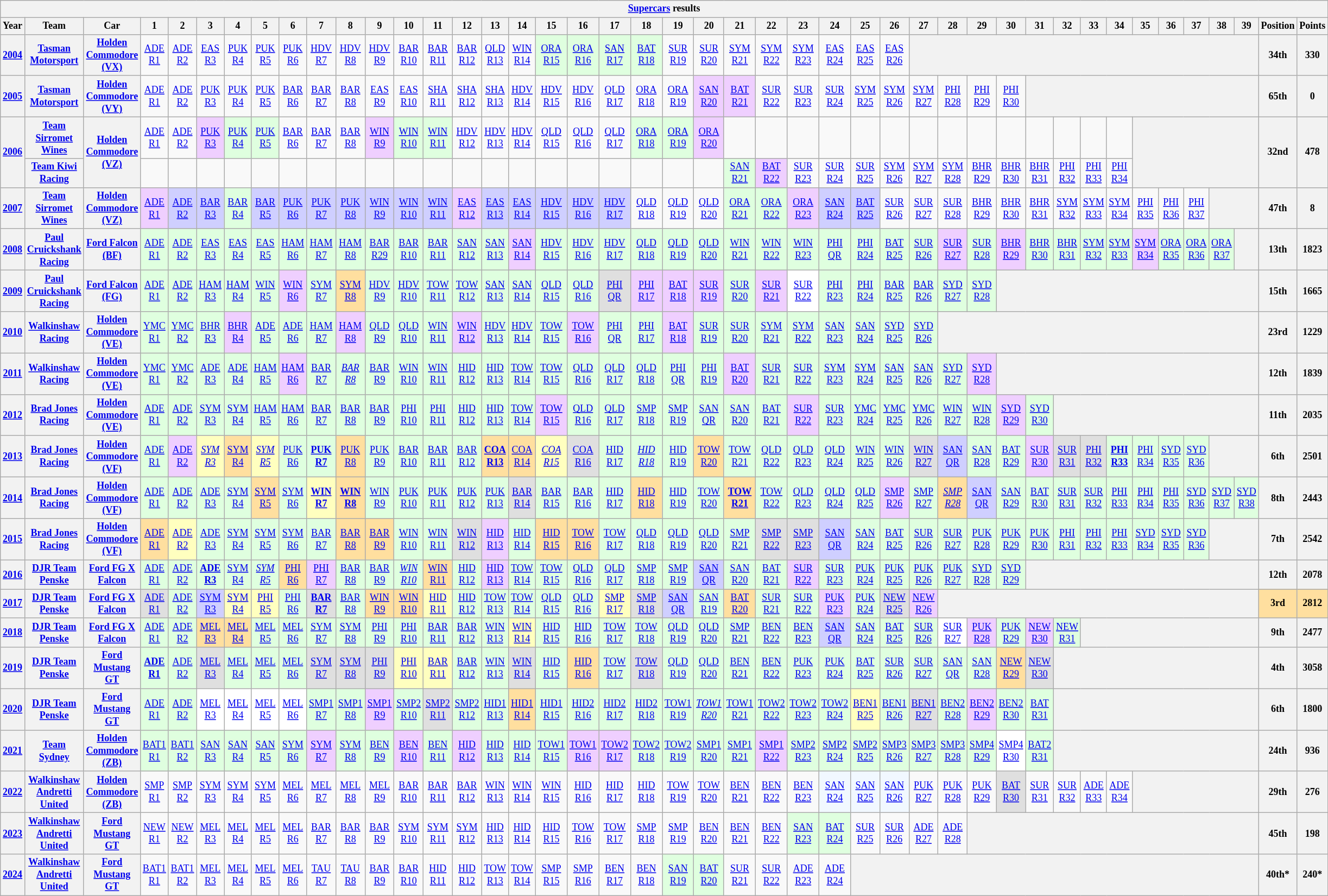<table class="wikitable" style="text-align:center; font-size:75%">
<tr>
<th colspan=45><a href='#'>Supercars</a> results</th>
</tr>
<tr>
<th>Year</th>
<th>Team</th>
<th>Car</th>
<th>1</th>
<th>2</th>
<th>3</th>
<th>4</th>
<th>5</th>
<th>6</th>
<th>7</th>
<th>8</th>
<th>9</th>
<th>10</th>
<th>11</th>
<th>12</th>
<th>13</th>
<th>14</th>
<th>15</th>
<th>16</th>
<th>17</th>
<th>18</th>
<th>19</th>
<th>20</th>
<th>21</th>
<th>22</th>
<th>23</th>
<th>24</th>
<th>25</th>
<th>26</th>
<th>27</th>
<th>28</th>
<th>29</th>
<th>30</th>
<th>31</th>
<th>32</th>
<th>33</th>
<th>34</th>
<th>35</th>
<th>36</th>
<th>37</th>
<th>38</th>
<th>39</th>
<th>Position</th>
<th>Points</th>
</tr>
<tr>
<th><a href='#'>2004</a></th>
<th><a href='#'>Tasman Motorsport</a></th>
<th><a href='#'>Holden Commodore (VX)</a></th>
<td><a href='#'>ADE<br>R1</a></td>
<td><a href='#'>ADE<br>R2</a></td>
<td><a href='#'>EAS<br>R3</a></td>
<td><a href='#'>PUK<br>R4</a></td>
<td><a href='#'>PUK<br>R5</a></td>
<td><a href='#'>PUK<br>R6</a></td>
<td><a href='#'>HDV<br>R7</a></td>
<td><a href='#'>HDV<br>R8</a></td>
<td><a href='#'>HDV<br>R9</a></td>
<td><a href='#'>BAR<br>R10</a></td>
<td><a href='#'>BAR<br>R11</a></td>
<td><a href='#'>BAR<br>R12</a></td>
<td><a href='#'>QLD<br>R13</a></td>
<td><a href='#'>WIN<br>R14</a></td>
<td style=background:#DFFFDF><a href='#'>ORA<br>R15</a><br></td>
<td style=background:#DFFFDF><a href='#'>ORA<br>R16</a><br></td>
<td style=background:#DFFFDF><a href='#'>SAN<br>R17</a><br></td>
<td style=background:#DFFFDF><a href='#'>BAT<br>R18</a><br></td>
<td><a href='#'>SUR<br>R19</a></td>
<td><a href='#'>SUR<br>R20</a></td>
<td><a href='#'>SYM<br>R21</a></td>
<td><a href='#'>SYM<br>R22</a></td>
<td><a href='#'>SYM<br>R23</a></td>
<td><a href='#'>EAS<br>R24</a></td>
<td><a href='#'>EAS<br>R25</a></td>
<td><a href='#'>EAS<br>R26</a></td>
<th colspan=13></th>
<th>34th</th>
<th>330</th>
</tr>
<tr>
<th><a href='#'>2005</a></th>
<th><a href='#'>Tasman Motorsport</a></th>
<th><a href='#'>Holden Commodore (VY)</a></th>
<td><a href='#'>ADE<br>R1</a></td>
<td><a href='#'>ADE<br>R2</a></td>
<td><a href='#'>PUK<br>R3</a></td>
<td><a href='#'>PUK<br>R4</a></td>
<td><a href='#'>PUK<br>R5</a></td>
<td><a href='#'>BAR<br>R6</a></td>
<td><a href='#'>BAR<br>R7</a></td>
<td><a href='#'>BAR<br>R8</a></td>
<td><a href='#'>EAS<br>R9</a></td>
<td><a href='#'>EAS<br>R10</a></td>
<td><a href='#'>SHA<br>R11</a></td>
<td><a href='#'>SHA<br>R12</a></td>
<td><a href='#'>SHA<br>R13</a></td>
<td><a href='#'>HDV<br>R14</a></td>
<td><a href='#'>HDV<br>R15</a></td>
<td><a href='#'>HDV<br>R16</a></td>
<td><a href='#'>QLD<br>R17</a></td>
<td><a href='#'>ORA<br>R18</a></td>
<td><a href='#'>ORA<br>R19</a></td>
<td style=background:#EFCFFF><a href='#'>SAN<br>R20</a><br></td>
<td style=background:#EFCFFF><a href='#'>BAT<br>R21</a><br></td>
<td><a href='#'>SUR<br>R22</a></td>
<td><a href='#'>SUR<br>R23</a></td>
<td><a href='#'>SUR<br>R24</a></td>
<td><a href='#'>SYM<br>R25</a></td>
<td><a href='#'>SYM<br>R26</a></td>
<td><a href='#'>SYM<br>R27</a></td>
<td><a href='#'>PHI<br>R28</a></td>
<td><a href='#'>PHI<br>R29</a></td>
<td><a href='#'>PHI<br>R30</a></td>
<th colspan=9></th>
<th>65th</th>
<th>0</th>
</tr>
<tr>
<th rowspan=2><a href='#'>2006</a></th>
<th><a href='#'>Team Sirromet Wines</a></th>
<th rowspan=2><a href='#'>Holden Commodore (VZ)</a></th>
<td><a href='#'>ADE<br>R1</a></td>
<td><a href='#'>ADE<br>R2</a></td>
<td style=background:#EFCFFF><a href='#'>PUK<br>R3</a><br></td>
<td style=background:#DFFFDF><a href='#'>PUK<br>R4</a><br></td>
<td style=background:#DFFFDF><a href='#'>PUK<br>R5</a><br></td>
<td><a href='#'>BAR<br>R6</a></td>
<td><a href='#'>BAR<br>R7</a></td>
<td><a href='#'>BAR<br>R8</a></td>
<td style=background:#EFCFFF><a href='#'>WIN<br>R9</a><br></td>
<td style=background:#DFFFDF><a href='#'>WIN<br>R10</a><br></td>
<td style=background:#DFFFDF><a href='#'>WIN<br>R11</a><br></td>
<td><a href='#'>HDV<br>R12</a></td>
<td><a href='#'>HDV<br>R13</a></td>
<td><a href='#'>HDV<br>R14</a></td>
<td><a href='#'>QLD<br>R15</a></td>
<td><a href='#'>QLD<br>R16</a></td>
<td><a href='#'>QLD<br>R17</a></td>
<td style=background:#DFFFDF><a href='#'>ORA<br>R18</a><br></td>
<td style=background:#DFFFDF><a href='#'>ORA<br>R19</a><br></td>
<td style=background:#EFCFFF><a href='#'>ORA<br>R20</a><br></td>
<td></td>
<td></td>
<td></td>
<td></td>
<td></td>
<td></td>
<td></td>
<td></td>
<td></td>
<td></td>
<td></td>
<td></td>
<td></td>
<td></td>
<th colspan=5 rowspan=2></th>
<th rowspan=2>32nd</th>
<th rowspan=2>478</th>
</tr>
<tr>
<th><a href='#'>Team Kiwi Racing</a></th>
<td></td>
<td></td>
<td></td>
<td></td>
<td></td>
<td></td>
<td></td>
<td></td>
<td></td>
<td></td>
<td></td>
<td></td>
<td></td>
<td></td>
<td></td>
<td></td>
<td></td>
<td></td>
<td></td>
<td></td>
<td style=background:#DFFFDF><a href='#'>SAN<br>R21</a><br></td>
<td style=background:#EFCFFF><a href='#'>BAT<br>R22</a><br></td>
<td><a href='#'>SUR<br>R23</a></td>
<td><a href='#'>SUR<br>R24</a></td>
<td><a href='#'>SUR<br>R25</a></td>
<td><a href='#'>SYM<br>R26</a></td>
<td><a href='#'>SYM<br>R27</a></td>
<td><a href='#'>SYM<br>R28</a></td>
<td><a href='#'>BHR<br>R29</a></td>
<td><a href='#'>BHR<br>R30</a></td>
<td><a href='#'>BHR<br>R31</a></td>
<td><a href='#'>PHI<br>R32</a></td>
<td><a href='#'>PHI<br>R33</a></td>
<td><a href='#'>PHI<br>R34</a></td>
</tr>
<tr>
<th><a href='#'>2007</a></th>
<th><a href='#'>Team Sirromet Wines</a></th>
<th><a href='#'>Holden Commodore (VZ)</a></th>
<td style=background:#EFCFFF><a href='#'>ADE<br>R1</a><br></td>
<td style=background:#CFCFFF><a href='#'>ADE<br>R2</a><br></td>
<td style=background:#CFCFFF><a href='#'>BAR<br>R3</a><br></td>
<td style=background:#DFFFDF><a href='#'>BAR<br>R4</a><br></td>
<td style=background:#CFCFFF><a href='#'>BAR<br>R5</a><br></td>
<td style=background:#CFCFFF><a href='#'>PUK<br>R6</a><br></td>
<td style=background:#CFCFFF><a href='#'>PUK<br>R7</a><br></td>
<td style=background:#CFCFFF><a href='#'>PUK<br>R8</a><br></td>
<td style=background:#CFCFFF><a href='#'>WIN<br>R9</a><br></td>
<td style=background:#CFCFFF><a href='#'>WIN<br>R10</a><br></td>
<td style=background:#CFCFFF><a href='#'>WIN<br>R11</a><br></td>
<td style=background:#EFCFFF><a href='#'>EAS<br>R12</a><br></td>
<td style=background:#CFCFFF><a href='#'>EAS<br>R13</a><br></td>
<td style=background:#CFCFFF><a href='#'>EAS<br>R14</a><br></td>
<td style=background:#CFCFFF><a href='#'>HDV<br>R15</a><br></td>
<td style=background:#CFCFFF><a href='#'>HDV<br>R16</a><br></td>
<td style=background:#CFCFFF><a href='#'>HDV<br>R17</a><br></td>
<td><a href='#'>QLD<br>R18</a></td>
<td><a href='#'>QLD<br>R19</a></td>
<td><a href='#'>QLD<br>R20</a></td>
<td style=background:#DFFFDF><a href='#'>ORA<br>R21</a><br></td>
<td style=background:#DFFFDF><a href='#'>ORA<br>R22</a><br></td>
<td style=background:#EFCFFF><a href='#'>ORA<br>R23</a><br></td>
<td style=background:#CFCFFF><a href='#'>SAN<br>R24</a><br></td>
<td style=background:#CFCFFF><a href='#'>BAT<br>R25</a><br></td>
<td><a href='#'>SUR<br>R26</a></td>
<td><a href='#'>SUR<br>R27</a></td>
<td><a href='#'>SUR<br>R28</a></td>
<td><a href='#'>BHR<br>R29</a></td>
<td><a href='#'>BHR<br>R30</a></td>
<td><a href='#'>BHR<br>R31</a></td>
<td><a href='#'>SYM<br>R32</a></td>
<td><a href='#'>SYM<br>R33</a></td>
<td><a href='#'>SYM<br>R34</a></td>
<td><a href='#'>PHI<br>R35</a></td>
<td><a href='#'>PHI<br>R36</a></td>
<td><a href='#'>PHI<br>R37</a></td>
<th colspan=2></th>
<th>47th</th>
<th>8</th>
</tr>
<tr>
<th><a href='#'>2008</a></th>
<th><a href='#'>Paul Cruickshank Racing</a></th>
<th><a href='#'>Ford Falcon (BF)</a></th>
<td style="background:#DFFFDF;"><a href='#'>ADE<br>R1</a><br></td>
<td style="background:#DFFFDF;"><a href='#'>ADE<br>R2</a><br></td>
<td style="background:#DFFFDF;"><a href='#'>EAS<br>R3</a><br></td>
<td style="background:#DFFFDF;"><a href='#'>EAS<br>R4</a><br></td>
<td style="background:#DFFFDF;"><a href='#'>EAS<br>R5</a><br></td>
<td style="background:#DFFFDF;"><a href='#'>HAM<br>R6</a><br></td>
<td style="background:#DFFFDF;"><a href='#'>HAM<br>R7</a><br></td>
<td style="background:#DFFFDF;"><a href='#'>HAM<br>R8</a><br></td>
<td style="background:#DFFFDF;"><a href='#'>BAR<br>R29</a><br></td>
<td style="background:#DFFFDF;"><a href='#'>BAR<br>R10</a><br></td>
<td style="background:#DFFFDF;"><a href='#'>BAR<br>R11</a><br></td>
<td style="background:#DFFFDF;"><a href='#'>SAN<br>R12</a><br></td>
<td style="background:#DFFFDF;"><a href='#'>SAN<br>R13</a><br></td>
<td style="background:#EFCFFF;"><a href='#'>SAN<br>R14</a><br></td>
<td style="background:#DFFFDF;"><a href='#'>HDV<br>R15</a><br></td>
<td style="background:#DFFFDF;"><a href='#'>HDV<br>R16</a><br></td>
<td style="background:#DFFFDF;"><a href='#'>HDV<br>R17</a><br></td>
<td style="background:#DFFFDF;"><a href='#'>QLD<br>R18</a><br></td>
<td style="background:#DFFFDF;"><a href='#'>QLD<br>R19</a><br></td>
<td style="background:#DFFFDF;"><a href='#'>QLD<br>R20</a><br></td>
<td style="background:#DFFFDF;"><a href='#'>WIN<br>R21</a><br></td>
<td style="background:#DFFFDF;"><a href='#'>WIN<br>R22</a><br></td>
<td style="background:#DFFFDF;"><a href='#'>WIN<br>R23</a><br></td>
<td style="background:#DFFFDF;"><a href='#'>PHI<br>QR</a><br></td>
<td style="background:#DFFFDF;"><a href='#'>PHI<br>R24</a><br></td>
<td style="background:#DFFFDF;"><a href='#'>BAT<br>R25</a><br></td>
<td style="background:#DFFFDF;"><a href='#'>SUR<br>R26</a><br></td>
<td style="background:#EFCFFF;"><a href='#'>SUR<br>R27</a><br></td>
<td style="background:#DFFFDF;"><a href='#'>SUR<br>R28</a><br></td>
<td style="background:#EFCFFF;"><a href='#'>BHR<br>R29</a><br></td>
<td style="background:#DFFFDF;"><a href='#'>BHR<br>R30</a><br></td>
<td style="background:#DFFFDF;"><a href='#'>BHR<br>R31</a><br></td>
<td style="background:#DFFFDF;"><a href='#'>SYM<br>R32</a><br></td>
<td style="background:#DFFFDF;"><a href='#'>SYM<br>R33</a><br></td>
<td style="background:#EFCFFF;"><a href='#'>SYM<br>R34</a><br></td>
<td style="background:#DFFFDF;"><a href='#'>ORA<br>R35</a><br></td>
<td style="background:#DFFFDF;"><a href='#'>ORA<br>R36</a><br></td>
<td style="background:#DFFFDF;"><a href='#'>ORA<br>R37</a><br></td>
<th></th>
<th>13th</th>
<th>1823</th>
</tr>
<tr>
<th><a href='#'>2009</a></th>
<th><a href='#'>Paul Cruickshank Racing</a></th>
<th><a href='#'>Ford Falcon (FG)</a></th>
<td style="background:#DFFFDF;"><a href='#'>ADE<br>R1</a><br></td>
<td style="background:#DFFFDF;"><a href='#'>ADE<br>R2</a><br></td>
<td style="background:#DFFFDF;"><a href='#'>HAM<br>R3</a><br></td>
<td style="background:#DFFFDF;"><a href='#'>HAM<br>R4</a><br></td>
<td style="background:#DFFFDF;"><a href='#'>WIN<br>R5</a><br></td>
<td style="background:#EFCFFF;"><a href='#'>WIN<br>R6</a><br></td>
<td style="background:#DFFFDF;"><a href='#'>SYM<br>R7</a><br></td>
<td style="background:#FFDF9F;"><a href='#'>SYM<br>R8</a><br></td>
<td style="background:#DFFFDF;"><a href='#'>HDV<br>R9</a><br></td>
<td style="background:#DFFFDF;"><a href='#'>HDV<br>R10</a><br></td>
<td style="background:#DFFFDF;"><a href='#'>TOW<br>R11</a><br></td>
<td style="background:#DFFFDF;"><a href='#'>TOW<br>R12</a><br></td>
<td style="background:#DFFFDF;"><a href='#'>SAN<br>R13</a><br></td>
<td style="background:#DFFFDF;"><a href='#'>SAN<br>R14</a><br></td>
<td style="background:#DFFFDF;"><a href='#'>QLD<br>R15</a><br></td>
<td style="background:#DFFFDF;"><a href='#'>QLD<br>R16</a><br></td>
<td style="background:#DFDFDF;"><a href='#'>PHI<br>QR</a><br></td>
<td style="background:#EFCFFF;"><a href='#'>PHI<br>R17</a><br></td>
<td style="background:#EFCFFF;"><a href='#'>BAT<br>R18</a><br></td>
<td style="background:#EFCFFF;"><a href='#'>SUR<br>R19</a><br></td>
<td style="background:#DFFFDF;"><a href='#'>SUR<br>R20</a><br></td>
<td style="background:#EFCFFF;"><a href='#'>SUR<br>R21</a><br></td>
<td style="background:#FFFFFF;"><a href='#'>SUR<br>R22</a><br></td>
<td style="background:#DFFFDF;"><a href='#'>PHI<br>R23</a><br></td>
<td style="background:#DFFFDF;"><a href='#'>PHI<br>R24</a><br></td>
<td style="background:#DFFFDF;"><a href='#'>BAR<br>R25</a><br></td>
<td style="background:#DFFFDF;"><a href='#'>BAR<br>R26</a><br></td>
<td style="background:#DFFFDF;"><a href='#'>SYD<br>R27</a><br></td>
<td style="background:#DFFFDF;"><a href='#'>SYD<br>R28</a><br></td>
<th colspan=10></th>
<th>15th</th>
<th>1665</th>
</tr>
<tr>
<th><a href='#'>2010</a></th>
<th><a href='#'>Walkinshaw Racing</a></th>
<th><a href='#'>Holden Commodore (VE)</a></th>
<td style="background:#DFFFDF;"><a href='#'>YMC<br>R1</a><br></td>
<td style="background:#DFFFDF;"><a href='#'>YMC<br>R2</a><br></td>
<td style="background:#DFFFDF;"><a href='#'>BHR<br>R3</a><br></td>
<td style="background:#EFCFFF;"><a href='#'>BHR<br>R4</a><br></td>
<td style="background:#DFFFDF;"><a href='#'>ADE<br>R5</a><br></td>
<td style="background:#DFFFDF;"><a href='#'>ADE<br>R6</a><br></td>
<td style="background:#DFFFDF;"><a href='#'>HAM<br>R7</a><br></td>
<td style="background:#EFCFFF;"><a href='#'>HAM<br>R8</a><br></td>
<td style="background:#DFFFDF;"><a href='#'>QLD<br>R9</a><br></td>
<td style="background:#DFFFDF;"><a href='#'>QLD<br>R10</a><br></td>
<td style="background:#DFFFDF;"><a href='#'>WIN<br>R11</a><br></td>
<td style="background:#EFCFFF;"><a href='#'>WIN<br>R12</a><br></td>
<td style="background:#DFFFDF;"><a href='#'>HDV<br>R13</a><br></td>
<td style="background:#DFFFDF;"><a href='#'>HDV<br>R14</a><br></td>
<td style="background:#DFFFDF;"><a href='#'>TOW<br>R15</a><br></td>
<td style="background:#EFCFFF;"><a href='#'>TOW<br>R16</a><br></td>
<td style="background:#DFFFDF;"><a href='#'>PHI<br>QR</a> <br></td>
<td style="background:#DFFFDF;"><a href='#'>PHI<br>R17</a><br></td>
<td style="background:#EFCFFF;"><a href='#'>BAT<br>R18</a><br></td>
<td style="background:#DFFFDF;"><a href='#'>SUR<br>R19</a><br></td>
<td style="background:#DFFFDF;"><a href='#'>SUR<br>R20</a><br></td>
<td style="background:#DFFFDF;"><a href='#'>SYM<br>R21</a><br></td>
<td style="background:#DFFFDF;"><a href='#'>SYM<br>R22</a><br></td>
<td style="background:#DFFFDF;"><a href='#'>SAN<br>R23</a><br></td>
<td style="background:#DFFFDF;"><a href='#'>SAN<br>R24</a><br></td>
<td style="background:#DFFFDF;"><a href='#'>SYD<br>R25</a><br></td>
<td style="background:#DFFFDF;"><a href='#'>SYD<br>R26</a><br></td>
<th colspan=12></th>
<th>23rd</th>
<th>1229</th>
</tr>
<tr>
<th><a href='#'>2011</a></th>
<th><a href='#'>Walkinshaw Racing</a></th>
<th><a href='#'>Holden Commodore (VE)</a></th>
<td style="background:#DFFFDF;"><a href='#'>YMC<br>R1</a><br></td>
<td style="background:#DFFFDF;"><a href='#'>YMC<br>R2</a><br></td>
<td style="background:#DFFFDF;"><a href='#'>ADE<br>R3</a><br></td>
<td style="background:#DFFFDF;"><a href='#'>ADE<br>R4</a><br></td>
<td style="background:#DFFFDF;"><a href='#'>HAM<br>R5</a><br></td>
<td style="background:#EFCFFF;"><a href='#'>HAM<br>R6</a><br></td>
<td style="background:#DFFFDF;"><a href='#'>BAR<br>R7</a><br></td>
<td style="background:#DFFFDF;"><em><a href='#'>BAR<br>R8</a></em><br></td>
<td style="background:#DFFFDF;"><a href='#'>BAR<br>R9</a><br></td>
<td style="background:#DFFFDF;"><a href='#'>WIN<br>R10</a><br></td>
<td style="background:#DFFFDF;"><a href='#'>WIN<br>R11</a><br></td>
<td style="background:#DFFFDF;"><a href='#'>HID<br>R12</a><br></td>
<td style="background:#DFFFDF;"><a href='#'>HID<br>R13</a><br></td>
<td style="background:#DFFFDF;"><a href='#'>TOW<br>R14</a><br></td>
<td style="background:#DFFFDF;"><a href='#'>TOW<br>R15</a><br></td>
<td style="background:#DFFFDF;"><a href='#'>QLD<br>R16</a><br></td>
<td style="background:#DFFFDF;"><a href='#'>QLD<br>R17</a><br></td>
<td style="background:#DFFFDF;"><a href='#'>QLD<br>R18</a><br></td>
<td style="background:#DFFFDF;"><a href='#'>PHI<br>QR</a><br></td>
<td style="background:#DFFFDF;"><a href='#'>PHI<br>R19</a><br></td>
<td style="background:#EFCFFF;"><a href='#'>BAT<br>R20</a><br></td>
<td style="background:#DFFFDF;"><a href='#'>SUR<br>R21</a><br></td>
<td style="background:#DFFFDF;"><a href='#'>SUR<br>R22</a><br></td>
<td style="background:#DFFFDF;"><a href='#'>SYM<br>R23</a><br></td>
<td style="background:#DFFFDF;"><a href='#'>SYM<br>R24</a><br></td>
<td style="background:#DFFFDF;"><a href='#'>SAN<br>R25</a><br></td>
<td style="background:#DFFFDF;"><a href='#'>SAN<br>R26</a><br></td>
<td style="background:#DFFFDF;"><a href='#'>SYD<br>R27</a><br></td>
<td style="background:#EFCFFF;"><a href='#'>SYD<br>R28</a><br></td>
<th colspan=10></th>
<th>12th</th>
<th>1839</th>
</tr>
<tr>
<th><a href='#'>2012</a></th>
<th><a href='#'>Brad Jones Racing</a></th>
<th><a href='#'>Holden Commodore (VE)</a></th>
<td style="background:#DFFFDF;"><a href='#'>ADE<br>R1</a><br></td>
<td style="background:#DFFFDF;"><a href='#'>ADE<br>R2</a><br></td>
<td style="background:#DFFFDF;"><a href='#'>SYM<br>R3</a><br></td>
<td style="background:#DFFFDF;"><a href='#'>SYM<br>R4</a><br></td>
<td style="background:#DFFFDF;"><a href='#'>HAM<br>R5</a><br></td>
<td style="background:#DFFFDF;"><a href='#'>HAM<br>R6</a><br></td>
<td style="background:#DFFFDF;"><a href='#'>BAR<br>R7</a><br></td>
<td style="background:#DFFFDF;"><a href='#'>BAR<br>R8</a><br></td>
<td style="background:#DFFFDF;"><a href='#'>BAR<br>R9</a><br></td>
<td style="background:#DFFFDF;"><a href='#'>PHI<br>R10</a><br></td>
<td style="background:#DFFFDF;"><a href='#'>PHI<br>R11</a><br></td>
<td style="background:#DFFFDF;"><a href='#'>HID<br>R12</a><br></td>
<td style="background:#DFFFDF;"><a href='#'>HID<br>R13</a><br></td>
<td style="background:#DFFFDF;"><a href='#'>TOW<br>R14</a><br></td>
<td style="background:#EFCFFF;"><a href='#'>TOW<br>R15</a><br></td>
<td style="background:#DFFFDF;"><a href='#'>QLD<br>R16</a><br></td>
<td style="background:#DFFFDF;"><a href='#'>QLD<br>R17</a><br></td>
<td style="background:#DFFFDF;"><a href='#'>SMP<br>R18</a><br></td>
<td style="background:#DFFFDF;"><a href='#'>SMP<br>R19</a><br></td>
<td style="background:#DFFFDF;"><a href='#'>SAN<br>QR</a><br></td>
<td style="background:#DFFFDF;"><a href='#'>SAN<br>R20</a><br></td>
<td style="background:#DFFFDF;"><a href='#'>BAT<br>R21</a><br></td>
<td style="background:#EFCFFF;"><a href='#'>SUR<br>R22</a><br></td>
<td style="background:#DFFFDF;"><a href='#'>SUR<br>R23</a><br></td>
<td style="background:#DFFFDF;"><a href='#'>YMC<br>R24</a><br></td>
<td style="background:#DFFFDF;"><a href='#'>YMC<br>R25</a><br></td>
<td style="background:#DFFFDF;"><a href='#'>YMC<br>R26</a><br></td>
<td style="background:#DFFFDF;"><a href='#'>WIN<br>R27</a><br></td>
<td style="background:#DFFFDF;"><a href='#'>WIN<br>R28</a><br></td>
<td style="background:#EFCFFF;"><a href='#'>SYD<br>R29</a><br></td>
<td style="background:#DFFFDF;"><a href='#'>SYD<br>R30</a><br></td>
<th colspan=8></th>
<th>11th</th>
<th>2035</th>
</tr>
<tr>
<th><a href='#'>2013</a></th>
<th><a href='#'>Brad Jones Racing</a></th>
<th><a href='#'>Holden Commodore (VF)</a></th>
<td style="background:#DFFFDF;"><a href='#'>ADE<br>R1</a><br></td>
<td style="background:#EFCFFF;"><a href='#'>ADE<br>R2</a><br></td>
<td style="background:#FFFFBF;"><em><a href='#'>SYM<br>R3</a></em><br></td>
<td style="background:#FFDF9F;"><a href='#'>SYM<br>R4</a><br></td>
<td style="background:#FFFFBF;"><em><a href='#'>SYM<br>R5</a></em><br></td>
<td style="background:#DFFFDF;"><a href='#'>PUK<br>R6</a><br></td>
<td style="background:#DFFFDF;"><strong><a href='#'>PUK<br>R7</a></strong><br></td>
<td style="background:#FFDF9F;"><a href='#'>PUK<br>R8</a><br></td>
<td style="background:#DFFFDF;"><a href='#'>PUK<br>R9</a><br></td>
<td style="background:#DFFFDF;"><a href='#'>BAR<br>R10</a><br></td>
<td style="background:#DFFFDF;"><a href='#'>BAR<br>R11</a><br></td>
<td style="background:#DFFFDF;"><a href='#'>BAR<br>R12</a><br></td>
<td style="background:#FFDF9F;"><strong><a href='#'>COA<br>R13</a></strong><br></td>
<td style="background:#FFDF9F;"><a href='#'>COA<br>R14</a><br></td>
<td style="background:#FFFFBF;"><em><a href='#'>COA<br>R15</a></em><br></td>
<td style="background:#DFDFDF;"><a href='#'>COA<br>R16</a><br></td>
<td style="background:#DFFFDF;"><a href='#'>HID<br>R17</a><br></td>
<td style="background:#DFFFDF;"><em><a href='#'>HID<br>R18</a></em><br></td>
<td style="background:#DFFFDF;"><a href='#'>HID<br>R19</a><br></td>
<td style="background:#FFDF9F;"><a href='#'>TOW<br>R20</a><br></td>
<td style="background:#DFFFDF;"><a href='#'>TOW<br>R21</a><br></td>
<td style="background:#DFFFDF;"><a href='#'>QLD<br>R22</a><br></td>
<td style="background:#DFFFDF;"><a href='#'>QLD<br>R23</a><br></td>
<td style="background:#DFFFDF;"><a href='#'>QLD<br>R24</a><br></td>
<td style="background:#DFFFDF;"><a href='#'>WIN<br>R25</a><br></td>
<td style="background:#DFFFDF;"><a href='#'>WIN<br>R26</a><br></td>
<td style="background:#DFDFDF;"><a href='#'>WIN<br>R27</a><br></td>
<td style="background:#CFCFFF;"><a href='#'>SAN<br>QR</a><br></td>
<td style="background:#DFFFDF;"><a href='#'>SAN<br>R28</a><br></td>
<td style="background:#DFFFDF;"><a href='#'>BAT<br>R29</a><br></td>
<td style="background:#EFCFFF;"><a href='#'>SUR<br>R30</a><br></td>
<td style="background:#DFDFDF;"><a href='#'>SUR<br>R31</a><br></td>
<td style="background:#DFDFDF;"><a href='#'>PHI<br>R32</a><br></td>
<td style="background:#DFFFDF;"><strong><a href='#'>PHI<br>R33</a></strong><br></td>
<td style="background:#DFFFDF;"><a href='#'>PHI<br>R34</a><br></td>
<td style="background:#DFFFDF;"><a href='#'>SYD<br>R35</a><br></td>
<td style="background:#DFFFDF;"><a href='#'>SYD<br>R36</a><br></td>
<th colspan=2></th>
<th>6th</th>
<th>2501</th>
</tr>
<tr>
<th><a href='#'>2014</a></th>
<th><a href='#'>Brad Jones Racing</a></th>
<th><a href='#'>Holden Commodore (VF)</a></th>
<td style="background:#DFFFDF;"><a href='#'>ADE<br>R1</a><br></td>
<td style="background:#DFFFDF;"><a href='#'>ADE<br>R2</a><br></td>
<td style="background:#DFFFDF;"><a href='#'>ADE<br>R3</a><br></td>
<td style="background:#DFFFDF;"><a href='#'>SYM<br>R4</a><br></td>
<td style="background:#FFDF9F;"><a href='#'>SYM<br>R5</a><br></td>
<td style="background:#DFFFDF;"><a href='#'>SYM<br>R6</a><br></td>
<td style="background:#FFFFBF;"><strong><a href='#'>WIN<br>R7</a></strong><br></td>
<td style="background:#FFDF9F;"><strong><a href='#'>WIN<br>R8</a></strong><br></td>
<td style="background:#DFFFDF;"><a href='#'>WIN<br>R9</a><br></td>
<td style="background:#DFFFDF;"><a href='#'>PUK<br>R10</a><br></td>
<td style="background:#DFFFDF;"><a href='#'>PUK<br>R11</a><br></td>
<td style="background:#DFFFDF;"><a href='#'>PUK<br>R12</a><br></td>
<td style="background:#DFFFDF;"><a href='#'>PUK<br>R13</a><br></td>
<td style="background:#DFDFDF;"><a href='#'>BAR<br>R14</a><br></td>
<td style="background:#DFFFDF;"><a href='#'>BAR<br>R15</a><br></td>
<td style="background:#DFFFDF;"><a href='#'>BAR<br>R16</a><br></td>
<td style="background:#DFFFDF;"><a href='#'>HID<br>R17</a><br></td>
<td style="background:#FFDF9F;"><a href='#'>HID<br>R18</a><br></td>
<td style="background:#DFFFDF;"><a href='#'>HID<br>R19</a><br></td>
<td style="background:#DFFFDF;"><a href='#'>TOW<br>R20</a><br></td>
<td style="background:#FFDF9F;"><strong><a href='#'>TOW<br>R21</a></strong><br></td>
<td style="background:#DFFFDF;"><a href='#'>TOW<br>R22</a><br></td>
<td style="background:#DFFFDF;"><a href='#'>QLD<br>R23</a><br></td>
<td style="background:#DFFFDF;"><a href='#'>QLD<br>R24</a><br></td>
<td style="background:#DFFFDF;"><a href='#'>QLD<br>R25</a><br></td>
<td style="background:#EFCFFF;"><a href='#'>SMP<br>R26</a><br></td>
<td style="background:#DFFFDF;"><a href='#'>SMP<br>R27</a><br></td>
<td style="background:#FFDF9F;"><em><a href='#'>SMP<br>R28</a></em><br></td>
<td style="background:#CFCFFF;"><a href='#'>SAN<br>QR</a><br></td>
<td style="background:#DFFFDF;"><a href='#'>SAN<br>R29</a><br></td>
<td style="background:#DFFFDF;"><a href='#'>BAT<br>R30</a><br></td>
<td style="background:#DFFFDF;"><a href='#'>SUR<br>R31</a><br></td>
<td style="background:#DFFFDF;"><a href='#'>SUR<br>R32</a><br></td>
<td style="background:#DFFFDF;"><a href='#'>PHI<br>R33</a><br></td>
<td style="background:#DFFFDF;"><a href='#'>PHI<br>R34</a><br></td>
<td style="background:#DFFFDF;"><a href='#'>PHI<br>R35</a><br></td>
<td style="background:#DFFFDF;"><a href='#'>SYD<br>R36</a><br></td>
<td style="background:#DFFFDF;"><a href='#'>SYD<br>R37</a><br></td>
<td style="background:#DFFFDF;"><a href='#'>SYD<br>R38</a><br></td>
<th>8th</th>
<th>2443</th>
</tr>
<tr>
<th><a href='#'>2015</a></th>
<th><a href='#'>Brad Jones Racing</a></th>
<th><a href='#'>Holden Commodore (VF)</a></th>
<td style="background:#FFDF9F;"><a href='#'>ADE<br>R1</a><br></td>
<td style="background:#FFFFBF;"><a href='#'>ADE<br>R2</a><br></td>
<td style="background:#DFFFDF;"><a href='#'>ADE<br>R3</a><br></td>
<td style="background:#DFFFDF;"><a href='#'>SYM<br>R4</a><br></td>
<td style="background:#DFFFDF;"><a href='#'>SYM<br>R5</a><br></td>
<td style="background:#DFFFDF;"><a href='#'>SYM<br>R6</a><br></td>
<td style="background:#DFFFDF;"><a href='#'>BAR<br>R7</a><br></td>
<td style="background:#FFDF9F;"><a href='#'>BAR<br>R8</a><br></td>
<td style="background:#FFDF9F;"><a href='#'>BAR<br>R9</a><br></td>
<td style="background:#DFFFDF;"><a href='#'>WIN<br>R10</a><br></td>
<td style="background:#DFFFDF;"><a href='#'>WIN<br>R11</a><br></td>
<td style="background:#DFDFDF;"><a href='#'>WIN<br>R12</a><br></td>
<td style="background:#EFCFFF;"><a href='#'>HID<br>R13</a><br></td>
<td style="background:#DFFFDF;"><a href='#'>HID<br>R14</a><br></td>
<td style="background:#FFDF9F;"><a href='#'>HID<br>R15</a><br></td>
<td style="background:#FFDF9F;"><a href='#'>TOW<br>R16</a><br></td>
<td style="background:#DFFFDF;"><a href='#'>TOW<br>R17</a><br></td>
<td style="background:#DFFFDF;"><a href='#'>QLD<br>R18</a><br></td>
<td style="background:#DFFFDF;"><a href='#'>QLD<br>R19</a><br></td>
<td style="background:#DFFFDF;"><a href='#'>QLD<br>R20</a><br></td>
<td style="background:#DFFFDF;"><a href='#'>SMP<br>R21</a><br></td>
<td style="background:#DFDFDF;"><a href='#'>SMP<br>R22</a><br></td>
<td style="background:#DFDFDF;"><a href='#'>SMP<br>R23</a><br></td>
<td style="background:#CFCFFF;"><a href='#'>SAN<br>QR</a><br></td>
<td style="background:#DFFFDF;"><a href='#'>SAN<br>R24</a><br></td>
<td style="background:#DFFFDF;"><a href='#'>BAT<br>R25</a><br></td>
<td style="background:#DFFFDF;"><a href='#'>SUR<br>R26</a><br></td>
<td style="background:#DFFFDF;"><a href='#'>SUR<br>R27</a><br></td>
<td style="background:#DFFFDF;"><a href='#'>PUK<br>R28</a><br></td>
<td style="background:#DFFFDF;"><a href='#'>PUK<br>R29</a><br></td>
<td style="background:#DFFFDF;"><a href='#'>PUK<br>R30</a><br></td>
<td style="background:#DFFFDF;"><a href='#'>PHI<br>R31</a><br></td>
<td style="background:#DFFFDF;"><a href='#'>PHI<br>R32</a><br></td>
<td style="background:#DFFFDF;"><a href='#'>PHI<br>R33</a><br></td>
<td style="background:#DFFFDF;"><a href='#'>SYD<br>R34</a><br></td>
<td style="background:#DFFFDF;"><a href='#'>SYD<br>R35</a><br></td>
<td style="background:#DFFFDF;"><a href='#'>SYD<br>R36</a><br></td>
<th colspan=2></th>
<th>7th</th>
<th>2542</th>
</tr>
<tr>
<th><a href='#'>2016</a></th>
<th><a href='#'>DJR Team Penske</a></th>
<th><a href='#'>Ford FG X Falcon</a></th>
<td style="background:#DFFFDF;"><a href='#'>ADE<br>R1</a><br></td>
<td style="background:#DFFFDF;"><a href='#'>ADE<br>R2</a><br></td>
<td style="background:#DFFFDF;"><strong><a href='#'>ADE<br>R3</a></strong><br></td>
<td style="background:#DFFFDF;"><a href='#'>SYM<br>R4</a><br></td>
<td style="background:#DFFFDF;"><em><a href='#'>SYM<br>R5</a></em><br></td>
<td style="background:#FFDF9F;"><a href='#'>PHI<br>R6</a><br></td>
<td style="background:#EFCFFF;"><a href='#'>PHI<br>R7</a><br></td>
<td style="background:#DFFFDF;"><a href='#'>BAR<br>R8</a><br></td>
<td style="background:#DFFFDF;"><a href='#'>BAR<br>R9</a><br></td>
<td style="background:#DFFFDF;"><em><a href='#'>WIN<br>R10</a></em><br></td>
<td style="background:#FFDF9F;"><a href='#'>WIN<br>R11</a><br></td>
<td style="background:#DFFFDF;"><a href='#'>HID<br>R12</a><br></td>
<td style="background:#EFCFFF;"><a href='#'>HID<br>R13</a><br></td>
<td style="background:#DFFFDF;"><a href='#'>TOW<br>R14</a><br></td>
<td style="background:#DFFFDF;"><a href='#'>TOW<br>R15</a><br></td>
<td style="background:#DFFFDF;"><a href='#'>QLD<br>R16</a><br></td>
<td style="background:#DFFFDF;"><a href='#'>QLD<br>R17</a><br></td>
<td style="background:#DFFFDF;"><a href='#'>SMP<br>R18</a><br></td>
<td style="background:#DFFFDF;"><a href='#'>SMP<br>R19</a><br></td>
<td style="background:#CFCFFF;"><a href='#'>SAN<br>QR</a><br></td>
<td style="background:#DFFFDF;"><a href='#'>SAN<br>R20</a><br></td>
<td style="background:#DFFFDF;"><a href='#'>BAT<br>R21</a><br></td>
<td style="background:#EFCFFF;"><a href='#'>SUR<br>R22</a><br></td>
<td style="background:#DFFFDF;"><a href='#'>SUR<br>R23</a><br></td>
<td style="background:#DFFFDF;"><a href='#'>PUK<br>R24</a><br></td>
<td style="background:#DFFFDF;"><a href='#'>PUK<br>R25</a><br></td>
<td style="background:#DFFFDF;"><a href='#'>PUK<br>R26</a><br></td>
<td style="background:#DFFFDF;"><a href='#'>PUK<br>R27</a><br></td>
<td style="background:#DFFFDF;"><a href='#'>SYD<br>R28</a><br></td>
<td style="background:#DFFFDF;"><a href='#'>SYD<br>R29</a><br></td>
<th colspan=9></th>
<th>12th</th>
<th>2078</th>
</tr>
<tr>
<th><a href='#'>2017</a></th>
<th><a href='#'>DJR Team Penske</a></th>
<th><a href='#'>Ford FG X Falcon</a></th>
<td style="background:#DFDFDF;"><a href='#'>ADE<br>R1</a><br></td>
<td style="background:#DFFFDF;"><a href='#'>ADE<br>R2</a><br></td>
<td style="background:#CFCFFF;"><a href='#'>SYM<br>R3</a><br></td>
<td style="background:#FFFFBF;"><a href='#'>SYM<br>R4</a><br></td>
<td style="background:#FFFFBF;"><a href='#'>PHI<br>R5</a><br></td>
<td style="background:#DFFFDF;"><a href='#'>PHI<br>R6</a><br></td>
<td style="background:#DFDFDF;"><strong><a href='#'>BAR<br>R7</a><br></strong></td>
<td style="background:#DFFFDF;"><a href='#'>BAR<br>R8</a><br></td>
<td style="background:#FFDF9F;"><a href='#'>WIN<br>R9</a><br></td>
<td style="background:#FFDF9F;"><a href='#'>WIN<br>R10</a><br></td>
<td style="background:#FFFFBF;"><a href='#'>HID<br>R11</a><br></td>
<td style="background:#DFFFDF;"><a href='#'>HID<br>R12</a><br></td>
<td style="background:#DFFFDF;"><a href='#'>TOW<br>R13</a><br></td>
<td style="background:#DFFFDF;"><a href='#'>TOW<br>R14</a><br></td>
<td style="background:#DFFFDF;"><a href='#'>QLD<br>R15</a><br></td>
<td style="background:#DFFFDF;"><a href='#'>QLD<br>R16</a><br></td>
<td style="background:#FFFFBF;"><a href='#'>SMP<br>R17</a><br></td>
<td style="background:#DFDFDF;"><a href='#'>SMP<br>R18</a><br></td>
<td style="background:#CFCFFF;"><a href='#'>SAN<br>QR</a><br></td>
<td style="background:#DFFFDF;"><a href='#'>SAN<br>R19</a><br></td>
<td style="background:#FFDF9F;"><a href='#'>BAT<br>R20</a><br></td>
<td style="background:#DFFFDF;"><a href='#'>SUR<br>R21</a><br></td>
<td style="background:#DFFFDF;"><a href='#'>SUR<br>R22</a><br></td>
<td style="background:#EFCFFF;"><a href='#'>PUK<br>R23</a><br></td>
<td style="background:#DFFFDF;"><a href='#'>PUK<br>R24</a><br></td>
<td style="background:#DFDFDF;"><a href='#'>NEW<br>R25</a><br></td>
<td style="background:#EFCFFF;"><a href='#'>NEW<br>R26</a><br></td>
<th colspan=12></th>
<th style="background:#FFDF9F;">3rd</th>
<th style="background:#FFDF9F;">2812</th>
</tr>
<tr>
<th><a href='#'>2018</a></th>
<th><a href='#'>DJR Team Penske</a></th>
<th><a href='#'>Ford FG X Falcon</a></th>
<td style="background: #dfffdf"><a href='#'>ADE<br>R1</a><br></td>
<td style="background: #dfffdf"><a href='#'>ADE<br>R2</a><br></td>
<td style="background: #ffdf9f"><a href='#'>MEL<br>R3</a><br></td>
<td style="background: #ffdf9f"><a href='#'>MEL<br>R4</a><br></td>
<td style="background: #dfffdf"><a href='#'>MEL<br>R5</a><br></td>
<td style="background: #dfffdf"><a href='#'>MEL<br>R6</a><br></td>
<td style="background: #dfffdf"><a href='#'>SYM<br>R7</a><br></td>
<td style="background: #dfffdf"><a href='#'>SYM<br>R8</a><br></td>
<td style="background: #dfffdf"><a href='#'>PHI<br>R9</a><br></td>
<td style="background: #dfffdf"><a href='#'>PHI<br>R10</a><br></td>
<td style="background: #dfffdf"><a href='#'>BAR<br>R11</a><br></td>
<td style="background: #dfffdf"><a href='#'>BAR<br>R12</a><br></td>
<td style="background: #dfffdf"><a href='#'>WIN<br>R13</a><br></td>
<td style="background: #ffffbf"><a href='#'>WIN<br>R14</a><br></td>
<td style="background: #dfffdf"><a href='#'>HID<br>R15</a><br></td>
<td style="background: #dfffdf"><a href='#'>HID<br>R16</a><br></td>
<td style="background: #dfffdf"><a href='#'>TOW<br>R17</a><br></td>
<td style="background: #dfffdf"><a href='#'>TOW<br>R18</a><br></td>
<td style="background: #dfffdf"><a href='#'>QLD<br>R19</a><br></td>
<td style="background: #dfffdf"><a href='#'>QLD<br>R20</a><br></td>
<td style="background: #dfffdf"><a href='#'>SMP<br>R21</a><br></td>
<td style="background: #dfffdf"><a href='#'>BEN<br>R22</a><br></td>
<td style="background: #dfffdf"><a href='#'>BEN<br>R23</a><br></td>
<td style="background: #cfcfff"><a href='#'>SAN<br>QR</a><br></td>
<td style="background: #dfffdf"><a href='#'>SAN<br>R24</a><br></td>
<td style="background: #dfffdf"><a href='#'>BAT<br>R25</a><br></td>
<td style="background: #dfffdf"><a href='#'>SUR<br>R26</a><br></td>
<td style="background: #ffffff"><a href='#'>SUR<br>R27</a><br></td>
<td style="background: #efcfff"><a href='#'>PUK<br>R28</a><br></td>
<td style="background: #dfffdf"><a href='#'>PUK<br>R29</a><br></td>
<td style="background: #efcfff"><a href='#'>NEW<br>R30</a><br></td>
<td style="background: #dfffdf"><a href='#'>NEW<br>R31</a><br></td>
<th colspan=7></th>
<th>9th</th>
<th>2477</th>
</tr>
<tr>
<th><a href='#'>2019</a></th>
<th><a href='#'>DJR Team Penske</a></th>
<th><a href='#'>Ford Mustang GT</a></th>
<td style="background: #dfffdf"><strong><a href='#'>ADE<br>R1</a><br></strong></td>
<td style="background: #dfffdf"><a href='#'>ADE<br>R2</a><br></td>
<td style="background: #dfdfdf"><a href='#'>MEL<br>R3</a><br></td>
<td style="background: #dfffdf"><a href='#'>MEL<br>R4</a><br></td>
<td style="background: #dfffdf"><a href='#'>MEL<br>R5</a><br></td>
<td style="background: #dfffdf"><a href='#'>MEL<br>R6</a><br></td>
<td style="background: #dfdfdf"><a href='#'>SYM<br>R7</a><br></td>
<td style="background: #dfdfdf"><a href='#'>SYM<br>R8</a><br></td>
<td style="background: #dfdfdf"><a href='#'>PHI<br>R9</a><br></td>
<td style="background: #ffffbf"><a href='#'>PHI<br>R10</a><br></td>
<td style="background: #ffffbf"><a href='#'>BAR<br>R11</a><br></td>
<td style="background: #dfffdf"><a href='#'>BAR<br>R12</a><br></td>
<td style="background: #dfffdf"><a href='#'>WIN<br>R13</a><br></td>
<td style="background: #dfdfdf"><a href='#'>WIN<br>R14</a><br></td>
<td style="background: #dfffdf"><a href='#'>HID<br>R15</a><br></td>
<td style="background: #ffdf9f"><a href='#'>HID<br>R16</a><br></td>
<td style="background: #dfffdf"><a href='#'>TOW<br>R17</a><br></td>
<td style="background: #dfdfdf"><a href='#'>TOW<br>R18</a><br></td>
<td style="background: #dfffdf"><a href='#'>QLD<br>R19</a><br></td>
<td style="background: #dfffdf"><a href='#'>QLD<br>R20</a><br></td>
<td style="background: #dfffdf"><a href='#'>BEN<br>R21</a><br></td>
<td style="background: #dfffdf"><a href='#'>BEN<br>R22</a><br></td>
<td style="background: #dfffdf"><a href='#'>PUK<br>R23</a><br></td>
<td style="background: #dfffdf"><a href='#'>PUK<br>R24</a><br></td>
<td style="background: #dfffdf"><a href='#'>BAT<br>R25</a><br></td>
<td style="background: #dfffdf"><a href='#'>SUR<br>R26</a><br></td>
<td style="background: #dfffdf"><a href='#'>SUR<br>R27</a><br></td>
<td style="background: #dfffdf"><a href='#'>SAN<br>QR</a><br></td>
<td style="background: #dfffdf"><a href='#'>SAN<br>R28</a><br></td>
<td style="background: #ffdf9f"><a href='#'>NEW<br>R29</a><br></td>
<td style="background: #dfdfdf"><a href='#'>NEW<br>R30</a><br></td>
<th colspan=8></th>
<th>4th</th>
<th>3058</th>
</tr>
<tr>
<th><a href='#'>2020</a></th>
<th><a href='#'>DJR Team Penske</a></th>
<th><a href='#'>Ford Mustang GT</a></th>
<td style="background: #dfffdf"><a href='#'>ADE<br>R1</a><br></td>
<td style="background: #dfffdf"><a href='#'>ADE<br>R2</a><br></td>
<td style="background: #ffffff"><a href='#'>MEL<br>R3</a><br></td>
<td style="background: #ffffff"><a href='#'>MEL<br>R4</a><br></td>
<td style="background: #ffffff"><a href='#'>MEL<br>R5</a><br></td>
<td style="background: #ffffff"><a href='#'>MEL<br>R6</a><br></td>
<td style="background: #dfffdf"><a href='#'>SMP1<br>R7</a><br></td>
<td style="background: #dfffdf"><a href='#'>SMP1<br>R8</a><br></td>
<td style="background: #efcfff"><a href='#'>SMP1<br>R9</a><br></td>
<td style="background: #dfffdf"><a href='#'>SMP2<br>R10</a><br></td>
<td style="background: #dfdfdf"><a href='#'>SMP2<br>R11</a><br></td>
<td style="background: #dfffdf"><a href='#'>SMP2<br>R12</a><br></td>
<td style="background: #dfffdf"><a href='#'>HID1<br>R13</a><br></td>
<td style="background: #ffdf9f"><a href='#'>HID1<br>R14</a><br></td>
<td style="background: #dfffdf"><a href='#'>HID1<br>R15</a><br></td>
<td style="background: #dfffdf"><a href='#'>HID2<br>R16</a><br></td>
<td style="background: #dfffdf"><a href='#'>HID2<br>R17</a><br></td>
<td style="background: #dfffdf"><a href='#'>HID2<br>R18</a><br></td>
<td style="background: #dfffdf"><a href='#'>TOW1<br>R19</a><br></td>
<td style="background: #dfffdf"><em><a href='#'>TOW1<br>R20</a><br></em></td>
<td style="background: #dfffdf"><a href='#'>TOW1<br>R21</a><br></td>
<td style="background: #dfffdf"><a href='#'>TOW2<br>R22</a><br></td>
<td style="background: #dfffdf"><a href='#'>TOW2<br>R23</a><br></td>
<td style="background: #dfffdf"><a href='#'>TOW2<br>R24</a><br></td>
<td style="background: #ffffbf"><a href='#'>BEN1<br>R25</a><br></td>
<td style="background: #dfffdf"><a href='#'>BEN1<br>R26</a><br></td>
<td style="background: #dfdfdf"><a href='#'>BEN1<br>R27</a><br></td>
<td style="background: #dfffdf"><a href='#'>BEN2<br>R28</a><br></td>
<td style="background: #efcfff"><a href='#'>BEN2<br>R29</a><br></td>
<td style="background: #dfffdf"><a href='#'>BEN2<br>R30</a><br></td>
<td style="background: #dfffdf"><a href='#'>BAT<br>R31</a><br></td>
<th colspan=8></th>
<th>6th</th>
<th>1800</th>
</tr>
<tr>
<th><a href='#'>2021</a></th>
<th><a href='#'>Team Sydney</a></th>
<th><a href='#'>Holden Commodore (ZB)</a></th>
<td style=background:#dfffdf><a href='#'>BAT1<br>R1</a><br></td>
<td style=background:#dfffdf><a href='#'>BAT1<br>R2</a><br></td>
<td style=background:#dfffdf><a href='#'>SAN<br>R3</a><br></td>
<td style=background:#dfffdf><a href='#'>SAN<br>R4</a><br></td>
<td style=background:#dfffdf><a href='#'>SAN<br>R5</a><br></td>
<td style=background:#dfffdf><a href='#'>SYM<br>R6</a><br></td>
<td style=background:#efcfff><a href='#'>SYM<br>R7</a><br></td>
<td style=background:#dfffdf><a href='#'>SYM<br>R8</a><br></td>
<td style=background:#dfffdf><a href='#'>BEN<br>R9</a><br></td>
<td style=background:#efcfff><a href='#'>BEN<br>R10</a><br></td>
<td style=background:#dfffdf><a href='#'>BEN<br>R11</a><br></td>
<td style=background:#efcfff><a href='#'>HID<br>R12</a><br></td>
<td style=background:#dfffdf><a href='#'>HID<br>R13</a><br></td>
<td style=background:#dfffdf><a href='#'>HID<br>R14</a><br></td>
<td style=background:#dfffdf><a href='#'>TOW1<br>R15</a><br></td>
<td style=background:#efcfff><a href='#'>TOW1<br>R16</a><br></td>
<td style=background:#efcfff><a href='#'>TOW2<br>R17</a><br></td>
<td style=background:#dfffdf><a href='#'>TOW2<br>R18</a><br></td>
<td style=background:#dfffdf><a href='#'>TOW2<br>R19</a><br></td>
<td style=background:#dfffdf><a href='#'>SMP1<br>R20</a><br></td>
<td style=background:#dfffdf><a href='#'>SMP1<br>R21</a><br></td>
<td style=background:#efcfff><a href='#'>SMP1<br>R22</a><br></td>
<td style=background:#dfffdf><a href='#'>SMP2<br>R23</a><br></td>
<td style=background:#dfffdf><a href='#'>SMP2<br>R24</a><br></td>
<td style=background:#dfffdf><a href='#'>SMP2<br>R25</a><br></td>
<td style=background:#dfffdf><a href='#'>SMP3<br>R26</a><br></td>
<td style=background:#dfffdf><a href='#'>SMP3<br>R27</a><br></td>
<td style=background:#dfffdf><a href='#'>SMP3<br>R28</a><br></td>
<td style=background:#dfffdf><a href='#'>SMP4<br>R29</a><br></td>
<td style=background:#ffffff><a href='#'>SMP4<br>R30</a><br></td>
<td style=background:#dfffdf><a href='#'>BAT2<br>R31</a><br></td>
<th colspan=8></th>
<th>24th</th>
<th>936</th>
</tr>
<tr>
<th><a href='#'>2022</a></th>
<th><a href='#'>Walkinshaw Andretti United</a></th>
<th><a href='#'>Holden Commodore (ZB)</a></th>
<td><a href='#'>SMP<br>R1</a></td>
<td><a href='#'>SMP<br>R2</a></td>
<td><a href='#'>SYM<br>R3</a></td>
<td><a href='#'>SYM<br>R4</a></td>
<td><a href='#'>SYM<br>R5</a></td>
<td><a href='#'>MEL<br>R6</a></td>
<td><a href='#'>MEL<br>R7</a></td>
<td><a href='#'>MEL<br>R8</a></td>
<td><a href='#'>MEL<br>R9</a></td>
<td><a href='#'>BAR<br>R10</a></td>
<td><a href='#'>BAR<br>R11</a></td>
<td><a href='#'>BAR<br>R12</a></td>
<td><a href='#'>WIN<br>R13</a></td>
<td><a href='#'>WIN<br>R14</a></td>
<td><a href='#'>WIN<br>R15</a></td>
<td><a href='#'>HID<br>R16</a></td>
<td><a href='#'>HID<br>R17</a></td>
<td><a href='#'>HID<br>R18</a></td>
<td><a href='#'>TOW<br>R19</a></td>
<td><a href='#'>TOW<br>R20</a></td>
<td><a href='#'>BEN<br>R21</a></td>
<td><a href='#'>BEN<br>R22</a></td>
<td><a href='#'>BEN<br>R23</a></td>
<td style=background:#f1f8ff><a href='#'>SAN<br>R24</a><br></td>
<td style=background:#f1f8ff><a href='#'>SAN<br>R25</a><br></td>
<td style=background:#f1f8ff><a href='#'>SAN<br>R26</a><br></td>
<td><a href='#'>PUK<br>R27</a></td>
<td><a href='#'>PUK<br>R28</a></td>
<td><a href='#'>PUK<br>R29</a></td>
<td style=background:#dfdfdf><a href='#'>BAT<br>R30</a><br></td>
<td><a href='#'>SUR<br>R31</a></td>
<td><a href='#'>SUR<br>R32</a></td>
<td><a href='#'>ADE<br>R33</a></td>
<td><a href='#'>ADE<br>R34</a></td>
<th colspan=5></th>
<th>29th</th>
<th>276</th>
</tr>
<tr>
<th><a href='#'>2023</a></th>
<th><a href='#'>Walkinshaw Andretti United</a></th>
<th><a href='#'>Ford Mustang GT</a></th>
<td><a href='#'>NEW<br>R1</a></td>
<td><a href='#'>NEW<br>R2</a></td>
<td><a href='#'>MEL<br>R3</a></td>
<td><a href='#'>MEL<br>R4</a></td>
<td><a href='#'>MEL<br>R5</a></td>
<td><a href='#'>MEL<br>R6</a></td>
<td><a href='#'>BAR<br>R7</a></td>
<td><a href='#'>BAR<br>R8</a></td>
<td><a href='#'>BAR<br>R9</a></td>
<td><a href='#'>SYM<br>R10</a></td>
<td><a href='#'>SYM<br>R11</a></td>
<td><a href='#'>SYM<br>R12</a></td>
<td><a href='#'>HID<br>R13</a></td>
<td><a href='#'>HID<br>R14</a></td>
<td><a href='#'>HID<br>R15</a></td>
<td><a href='#'>TOW<br>R16</a></td>
<td><a href='#'>TOW<br>R17</a></td>
<td><a href='#'>SMP<br>R18</a></td>
<td><a href='#'>SMP<br>R19</a></td>
<td><a href='#'>BEN<br>R20</a></td>
<td><a href='#'>BEN<br>R21</a></td>
<td><a href='#'>BEN<br>R22</a></td>
<td style=background:#dfffdf><a href='#'>SAN<br>R23</a><br></td>
<td style=background:#dfffdf><a href='#'>BAT<br>R24</a><br></td>
<td><a href='#'>SUR<br>R25</a></td>
<td><a href='#'>SUR<br>R26</a></td>
<td><a href='#'>ADE<br>R27</a></td>
<td><a href='#'>ADE<br>R28</a></td>
<th colspan=11></th>
<th>45th</th>
<th>198</th>
</tr>
<tr>
<th><a href='#'>2024</a></th>
<th><a href='#'>Walkinshaw Andretti United</a></th>
<th><a href='#'>Ford Mustang GT</a></th>
<td><a href='#'>BAT1<br>R1</a></td>
<td><a href='#'>BAT1<br>R2</a></td>
<td><a href='#'>MEL<br>R3</a></td>
<td><a href='#'>MEL<br>R4</a></td>
<td><a href='#'>MEL<br>R5</a></td>
<td><a href='#'>MEL<br>R6</a></td>
<td><a href='#'>TAU<br>R7</a></td>
<td><a href='#'>TAU<br>R8</a></td>
<td><a href='#'>BAR<br>R9</a></td>
<td><a href='#'>BAR<br>R10</a></td>
<td><a href='#'>HID<br>R11</a></td>
<td><a href='#'>HID<br>R12</a></td>
<td><a href='#'>TOW<br>R13</a></td>
<td><a href='#'>TOW<br>R14</a></td>
<td><a href='#'>SMP<br>R15</a></td>
<td><a href='#'>SMP<br>R16</a></td>
<td><a href='#'>BEN<br>R17</a></td>
<td><a href='#'>BEN<br>R18</a></td>
<td style=background:#dfffdf><a href='#'>SAN<br>R19</a><br></td>
<td style=background:#dfffdf><a href='#'>BAT<br>R20</a><br></td>
<td><a href='#'>SUR<br>R21</a></td>
<td><a href='#'>SUR<br>R22</a></td>
<td><a href='#'>ADE<br>R23</a></td>
<td><a href='#'>ADE<br>R24</a></td>
<th colspan=15></th>
<th>40th*</th>
<th>240*</th>
</tr>
</table>
